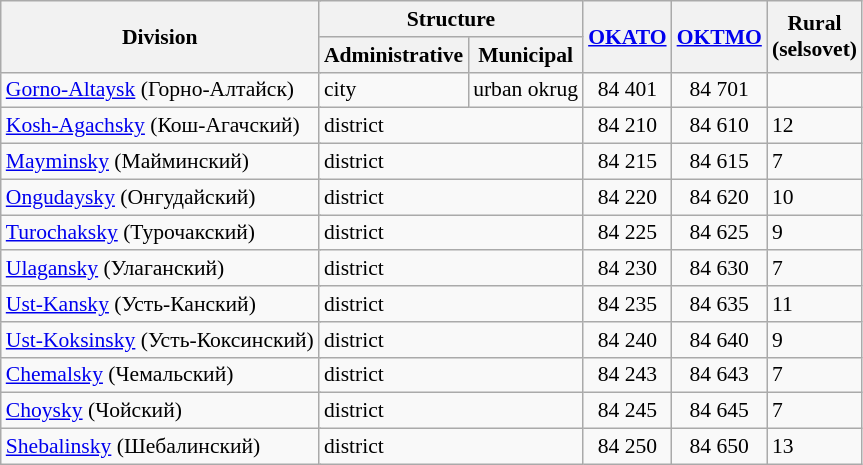<table class="wikitable" style="padding: 24em 0; border: 1px #aaa solid; border-collapse: collapse; font-size: 90%;">
<tr>
<th colspan="2" rowspan="2">Division</th>
<th colspan="2">Structure</th>
<th rowspan="2"><a href='#'>OKATO</a></th>
<th rowspan="2"><a href='#'>OKTMO</a></th>
<th rowspan="2">Rural<br>(selsovet)</th>
</tr>
<tr>
<th>Administrative</th>
<th>Municipal</th>
</tr>
<tr>
<td colspan="2"><a href='#'>Gorno-Altaysk</a> (Горно-Алтайск)</td>
<td>city</td>
<td>urban okrug</td>
<td align="center">84 401</td>
<td align="center">84 701</td>
<td></td>
</tr>
<tr>
<td colspan="2"><a href='#'>Kosh-Agachsky</a> (Кош-Агачский)</td>
<td colspan="2">district</td>
<td align="center">84 210</td>
<td align="center">84 610</td>
<td>12</td>
</tr>
<tr>
<td colspan="2"><a href='#'>Mayminsky</a> (Майминский)</td>
<td colspan="2">district</td>
<td align="center">84 215</td>
<td align="center">84 615</td>
<td>7</td>
</tr>
<tr>
<td colspan="2"><a href='#'>Ongudaysky</a> (Онгудайский)</td>
<td colspan="2">district</td>
<td align="center">84 220</td>
<td align="center">84 620</td>
<td>10</td>
</tr>
<tr>
<td colspan="2"><a href='#'>Turochaksky</a> (Турочакский)</td>
<td colspan="2">district</td>
<td align="center">84 225</td>
<td align="center">84 625</td>
<td>9</td>
</tr>
<tr>
<td colspan="2"><a href='#'>Ulagansky</a> (Улаганский)</td>
<td colspan="2">district</td>
<td align="center">84 230</td>
<td align="center">84 630</td>
<td>7</td>
</tr>
<tr>
<td colspan="2"><a href='#'>Ust-Kansky</a> (Усть-Канский)</td>
<td colspan="2">district</td>
<td align="center">84 235</td>
<td align="center">84 635</td>
<td>11</td>
</tr>
<tr>
<td colspan="2"><a href='#'>Ust-Koksinsky</a> (Усть-Коксинский)</td>
<td colspan="2">district</td>
<td align="center">84 240</td>
<td align="center">84 640</td>
<td>9</td>
</tr>
<tr>
<td colspan="2"><a href='#'>Chemalsky</a> (Чемальский)</td>
<td colspan="2">district</td>
<td align="center">84 243</td>
<td align="center">84 643</td>
<td>7</td>
</tr>
<tr>
<td colspan="2"><a href='#'>Choysky</a> (Чойский)</td>
<td colspan="2">district</td>
<td align="center">84 245</td>
<td align="center">84 645</td>
<td>7</td>
</tr>
<tr>
<td colspan="2"><a href='#'>Shebalinsky</a> (Шебалинский)</td>
<td colspan="2">district</td>
<td align="center">84 250</td>
<td align="center">84 650</td>
<td>13</td>
</tr>
</table>
